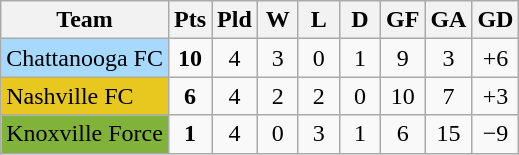<table class="wikitable" style="text-align: center;">
<tr>
<th>Team</th>
<th width = "20">Pts</th>
<th width = "20">Pld</th>
<th width = "20">W</th>
<th width = "20">L</th>
<th width = "20">D</th>
<th width = "20">GF</th>
<th width = "20">GA</th>
<th width = "20">GD</th>
</tr>
<tr>
<td style = "text-align:left;background:#A6D9FC;">Chattanooga FC</td>
<td><strong>10</strong></td>
<td>4</td>
<td>3</td>
<td>0</td>
<td>1</td>
<td>9</td>
<td>3</td>
<td>+6</td>
</tr>
<tr>
<td style = "text-align:left;background:#E8C81F;">Nashville FC</td>
<td><strong>6</strong></td>
<td>4</td>
<td>2</td>
<td>2</td>
<td>0</td>
<td>10</td>
<td>7</td>
<td>+3</td>
</tr>
<tr>
<td style = "text-align:left;background:#81B33B;">Knoxville Force</td>
<td><strong>1</strong></td>
<td>4</td>
<td>0</td>
<td>3</td>
<td>1</td>
<td>6</td>
<td>15</td>
<td>−9</td>
</tr>
</table>
